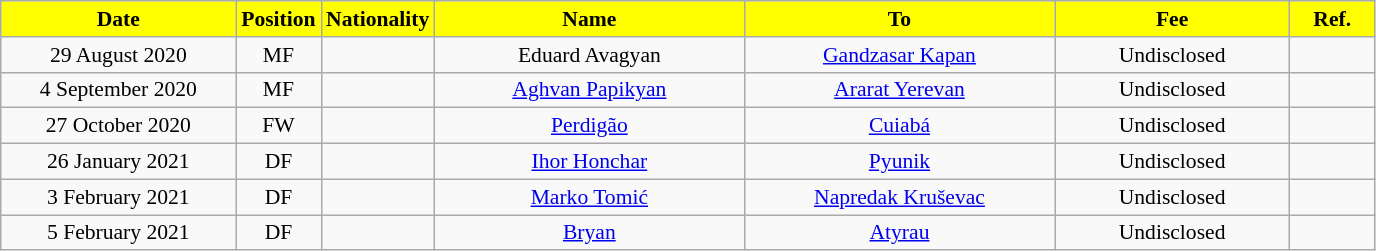<table class="wikitable"  style="text-align:center; font-size:90%; ">
<tr>
<th style="background:yellow; color:#000000; width:150px;">Date</th>
<th style="background:yellow; color:#000000; width:50px;">Position</th>
<th style="background:yellow; color:#000000; width:50px;">Nationality</th>
<th style="background:yellow; color:#000000; width:200px;">Name</th>
<th style="background:yellow; color:#000000; width:200px;">To</th>
<th style="background:yellow; color:#000000; width:150px;">Fee</th>
<th style="background:yellow; color:#000000; width:50px;">Ref.</th>
</tr>
<tr>
<td>29 August 2020</td>
<td>MF</td>
<td></td>
<td>Eduard Avagyan</td>
<td><a href='#'>Gandzasar Kapan</a></td>
<td>Undisclosed</td>
<td></td>
</tr>
<tr>
<td>4 September 2020</td>
<td>MF</td>
<td></td>
<td><a href='#'>Aghvan Papikyan</a></td>
<td><a href='#'>Ararat Yerevan</a></td>
<td>Undisclosed</td>
<td></td>
</tr>
<tr>
<td>27 October 2020</td>
<td>FW</td>
<td></td>
<td><a href='#'>Perdigão</a></td>
<td><a href='#'>Cuiabá</a></td>
<td>Undisclosed</td>
<td></td>
</tr>
<tr>
<td>26 January 2021</td>
<td>DF</td>
<td></td>
<td><a href='#'>Ihor Honchar</a></td>
<td><a href='#'>Pyunik</a></td>
<td>Undisclosed</td>
<td></td>
</tr>
<tr>
<td>3 February 2021</td>
<td>DF</td>
<td></td>
<td><a href='#'>Marko Tomić</a></td>
<td><a href='#'>Napredak Kruševac</a></td>
<td>Undisclosed</td>
<td></td>
</tr>
<tr>
<td>5 February 2021</td>
<td>DF</td>
<td></td>
<td><a href='#'>Bryan</a></td>
<td><a href='#'>Atyrau</a></td>
<td>Undisclosed</td>
<td></td>
</tr>
</table>
